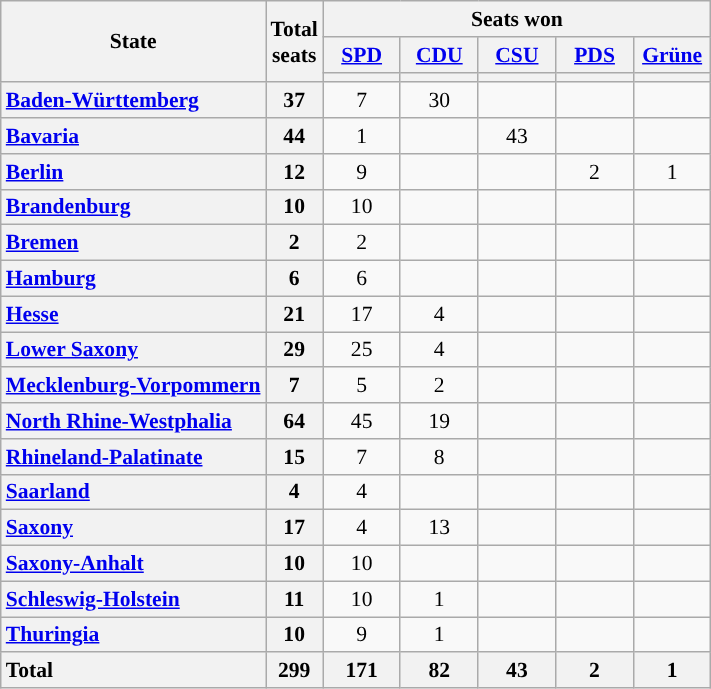<table class="wikitable" style="text-align:center; font-size: 0.9em;">
<tr>
<th rowspan="3">State</th>
<th rowspan="3">Total<br>seats</th>
<th colspan="5">Seats won</th>
</tr>
<tr>
<th class="unsortable" style="width:45px;"><a href='#'>SPD</a></th>
<th class="unsortable" style="width:45px;"><a href='#'>CDU</a></th>
<th class="unsortable" style="width:45px;"><a href='#'>CSU</a></th>
<th class="unsortable" style="width:45px;"><a href='#'>PDS</a></th>
<th class="unsortable" style="width:45px;"><a href='#'>Grüne</a></th>
</tr>
<tr>
<th style="background:"></th>
<th style="background:"></th>
<th style="background:"></th>
<th style="background:"></th>
<th style="background:"></th>
</tr>
<tr>
<th style="text-align: left;"><a href='#'>Baden-Württemberg</a></th>
<th>37</th>
<td>7</td>
<td>30</td>
<td></td>
<td></td>
<td></td>
</tr>
<tr>
<th style="text-align: left;"><a href='#'>Bavaria</a></th>
<th>44</th>
<td>1</td>
<td></td>
<td>43</td>
<td></td>
<td></td>
</tr>
<tr>
<th style="text-align: left;"><a href='#'>Berlin</a></th>
<th>12</th>
<td>9</td>
<td></td>
<td></td>
<td>2</td>
<td>1</td>
</tr>
<tr>
<th style="text-align: left;"><a href='#'>Brandenburg</a></th>
<th>10</th>
<td>10</td>
<td></td>
<td></td>
<td></td>
<td></td>
</tr>
<tr>
<th style="text-align: left;"><a href='#'>Bremen</a></th>
<th>2</th>
<td>2</td>
<td></td>
<td></td>
<td></td>
<td></td>
</tr>
<tr>
<th style="text-align: left;"><a href='#'>Hamburg</a></th>
<th>6</th>
<td>6</td>
<td></td>
<td></td>
<td></td>
<td></td>
</tr>
<tr>
<th style="text-align: left;"><a href='#'>Hesse</a></th>
<th>21</th>
<td>17</td>
<td>4</td>
<td></td>
<td></td>
<td></td>
</tr>
<tr>
<th style="text-align: left;"><a href='#'>Lower Saxony</a></th>
<th>29</th>
<td>25</td>
<td>4</td>
<td></td>
<td></td>
<td></td>
</tr>
<tr>
<th style="text-align: left;"><a href='#'>Mecklenburg-Vorpommern</a></th>
<th>7</th>
<td>5</td>
<td>2</td>
<td></td>
<td></td>
<td></td>
</tr>
<tr>
<th style="text-align: left;"><a href='#'>North Rhine-Westphalia</a></th>
<th>64</th>
<td>45</td>
<td>19</td>
<td></td>
<td></td>
<td></td>
</tr>
<tr>
<th style="text-align: left;"><a href='#'>Rhineland-Palatinate</a></th>
<th>15</th>
<td>7</td>
<td>8</td>
<td></td>
<td></td>
<td></td>
</tr>
<tr>
<th style="text-align: left;"><a href='#'>Saarland</a></th>
<th>4</th>
<td>4</td>
<td></td>
<td></td>
<td></td>
<td></td>
</tr>
<tr>
<th style="text-align: left;"><a href='#'>Saxony</a></th>
<th>17</th>
<td>4</td>
<td>13</td>
<td></td>
<td></td>
<td></td>
</tr>
<tr>
<th style="text-align: left;"><a href='#'>Saxony-Anhalt</a></th>
<th>10</th>
<td>10</td>
<td></td>
<td></td>
<td></td>
<td></td>
</tr>
<tr>
<th style="text-align: left;"><a href='#'>Schleswig-Holstein</a></th>
<th>11</th>
<td>10</td>
<td>1</td>
<td></td>
<td></td>
<td></td>
</tr>
<tr>
<th style="text-align: left;"><a href='#'>Thuringia</a></th>
<th>10</th>
<td>9</td>
<td>1</td>
<td></td>
<td></td>
<td></td>
</tr>
<tr class="sortbottom">
<th style="text-align: left;">Total</th>
<th>299</th>
<th>171</th>
<th>82</th>
<th>43</th>
<th>2</th>
<th>1</th>
</tr>
</table>
